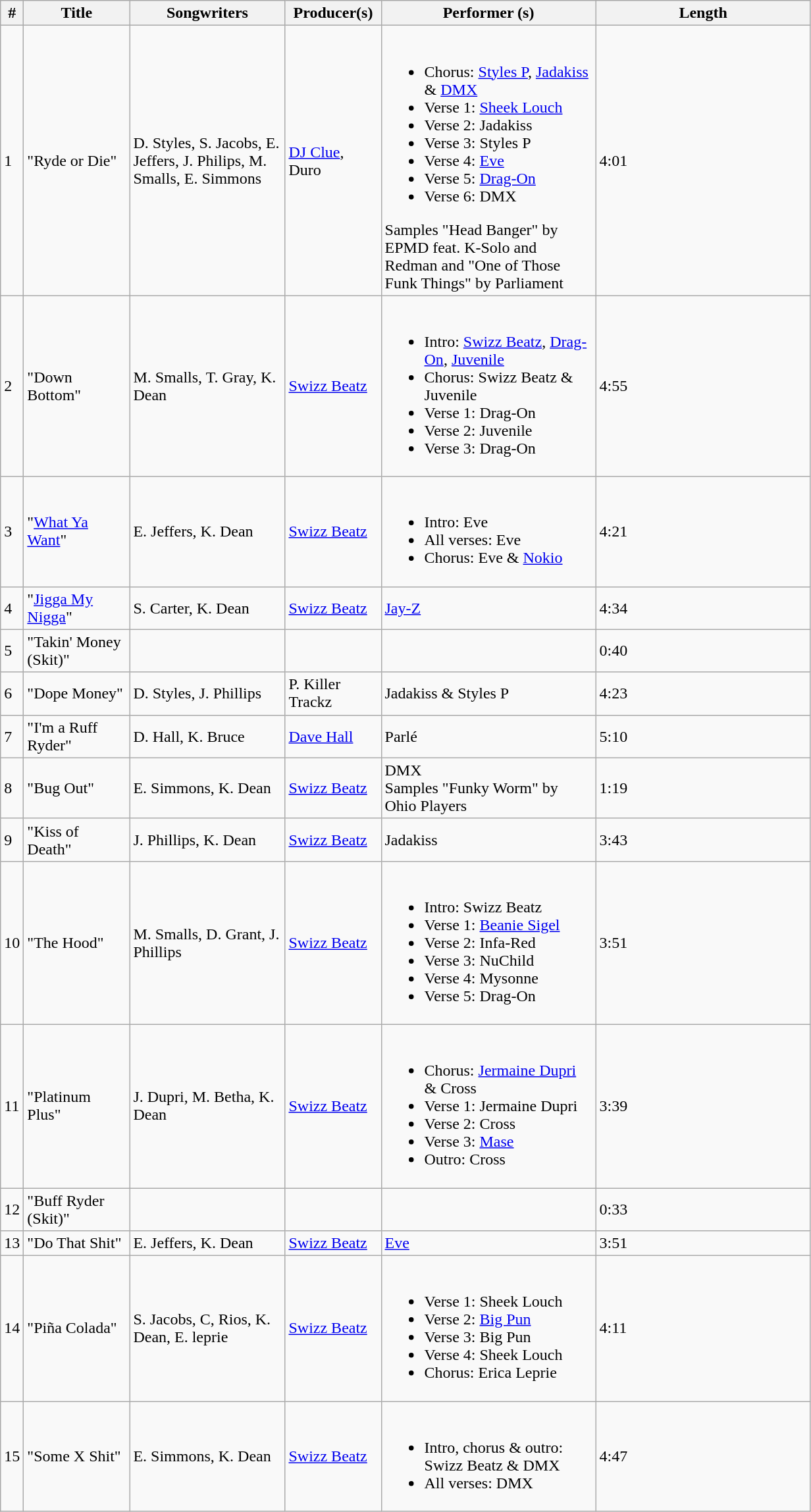<table class="wikitable">
<tr>
<th align="center" width="10">#</th>
<th align="center" width="100">Title</th>
<th align="center" width="150">Songwriters</th>
<th align="center" width="90">Producer(s)</th>
<th align="center" width="210">Performer (s)</th>
<th align="center" width="210">Length</th>
</tr>
<tr>
<td>1</td>
<td>"Ryde or Die"</td>
<td>D. Styles, S. Jacobs, E. Jeffers, J. Philips, M. Smalls, E. Simmons</td>
<td><a href='#'>DJ Clue</a>, Duro</td>
<td><br><ul><li>Chorus: <a href='#'>Styles P</a>, <a href='#'>Jadakiss</a> & <a href='#'>DMX</a></li><li>Verse 1: <a href='#'>Sheek Louch</a></li><li>Verse 2: Jadakiss</li><li>Verse 3: Styles P</li><li>Verse 4: <a href='#'>Eve</a></li><li>Verse 5: <a href='#'>Drag-On</a></li><li>Verse 6: DMX</li></ul>Samples "Head Banger" by EPMD feat. K-Solo and Redman and "One of Those Funk Things" by Parliament</td>
<td>4:01</td>
</tr>
<tr>
<td>2</td>
<td>"Down Bottom"</td>
<td>M. Smalls, T. Gray, K. Dean</td>
<td><a href='#'>Swizz Beatz</a></td>
<td><br><ul><li>Intro: <a href='#'>Swizz Beatz</a>, <a href='#'>Drag-On</a>, <a href='#'>Juvenile</a></li><li>Chorus: Swizz Beatz & Juvenile</li><li>Verse 1: Drag-On</li><li>Verse 2: Juvenile</li><li>Verse 3: Drag-On</li></ul></td>
<td>4:55</td>
</tr>
<tr>
<td>3</td>
<td>"<a href='#'>What Ya Want</a>"</td>
<td>E. Jeffers, K. Dean</td>
<td><a href='#'>Swizz Beatz</a></td>
<td><br><ul><li>Intro: Eve</li><li>All verses: Eve</li><li>Chorus: Eve & <a href='#'>Nokio</a></li></ul></td>
<td>4:21</td>
</tr>
<tr>
<td>4</td>
<td>"<a href='#'>Jigga My Nigga</a>"</td>
<td>S. Carter, K. Dean</td>
<td><a href='#'>Swizz Beatz</a></td>
<td><a href='#'>Jay-Z</a></td>
<td>4:34</td>
</tr>
<tr>
<td>5</td>
<td>"Takin' Money (Skit)"</td>
<td></td>
<td></td>
<td></td>
<td>0:40</td>
</tr>
<tr>
<td>6</td>
<td>"Dope Money"</td>
<td>D. Styles, J. Phillips</td>
<td>P. Killer Trackz</td>
<td>Jadakiss & Styles P</td>
<td>4:23</td>
</tr>
<tr>
<td>7</td>
<td>"I'm a Ruff Ryder"</td>
<td>D. Hall, K. Bruce</td>
<td><a href='#'>Dave Hall</a></td>
<td>Parlé</td>
<td>5:10</td>
</tr>
<tr>
<td>8</td>
<td>"Bug Out"</td>
<td>E. Simmons, K. Dean</td>
<td><a href='#'>Swizz Beatz</a></td>
<td>DMX<br>Samples "Funky Worm" by Ohio Players</td>
<td>1:19</td>
</tr>
<tr>
<td>9</td>
<td>"Kiss of Death"</td>
<td>J. Phillips, K. Dean</td>
<td><a href='#'>Swizz Beatz</a></td>
<td>Jadakiss</td>
<td>3:43</td>
</tr>
<tr>
<td>10</td>
<td>"The Hood"</td>
<td>M. Smalls, D. Grant, J. Phillips</td>
<td><a href='#'>Swizz Beatz</a></td>
<td><br><ul><li>Intro: Swizz Beatz</li><li>Verse 1: <a href='#'>Beanie Sigel</a></li><li>Verse 2: Infa-Red</li><li>Verse 3: NuChild</li><li>Verse 4: Mysonne</li><li>Verse 5: Drag-On</li></ul></td>
<td>3:51</td>
</tr>
<tr>
<td>11</td>
<td>"Platinum Plus"</td>
<td>J. Dupri, M. Betha, K. Dean</td>
<td><a href='#'>Swizz Beatz</a></td>
<td><br><ul><li>Chorus: <a href='#'>Jermaine Dupri</a> & Cross</li><li>Verse 1: Jermaine Dupri</li><li>Verse 2: Cross</li><li>Verse 3: <a href='#'>Mase</a></li><li>Outro: Cross</li></ul></td>
<td>3:39</td>
</tr>
<tr>
<td>12</td>
<td>"Buff Ryder (Skit)"</td>
<td></td>
<td></td>
<td></td>
<td>0:33</td>
</tr>
<tr>
<td>13</td>
<td>"Do That Shit"</td>
<td>E. Jeffers, K. Dean</td>
<td><a href='#'>Swizz Beatz</a></td>
<td><a href='#'>Eve</a></td>
<td>3:51</td>
</tr>
<tr>
<td>14</td>
<td>"Piña Colada"</td>
<td>S. Jacobs, C, Rios, K. Dean, E. leprie</td>
<td><a href='#'>Swizz Beatz</a></td>
<td><br><ul><li>Verse 1: Sheek Louch</li><li>Verse 2: <a href='#'>Big Pun</a></li><li>Verse 3: Big Pun</li><li>Verse 4: Sheek Louch</li><li>Chorus: Erica Leprie</li></ul></td>
<td>4:11</td>
</tr>
<tr>
<td>15</td>
<td>"Some X Shit"</td>
<td>E. Simmons, K. Dean</td>
<td><a href='#'>Swizz Beatz</a></td>
<td><br><ul><li>Intro, chorus & outro: Swizz Beatz & DMX</li><li>All verses: DMX</li></ul></td>
<td>4:47</td>
</tr>
</table>
